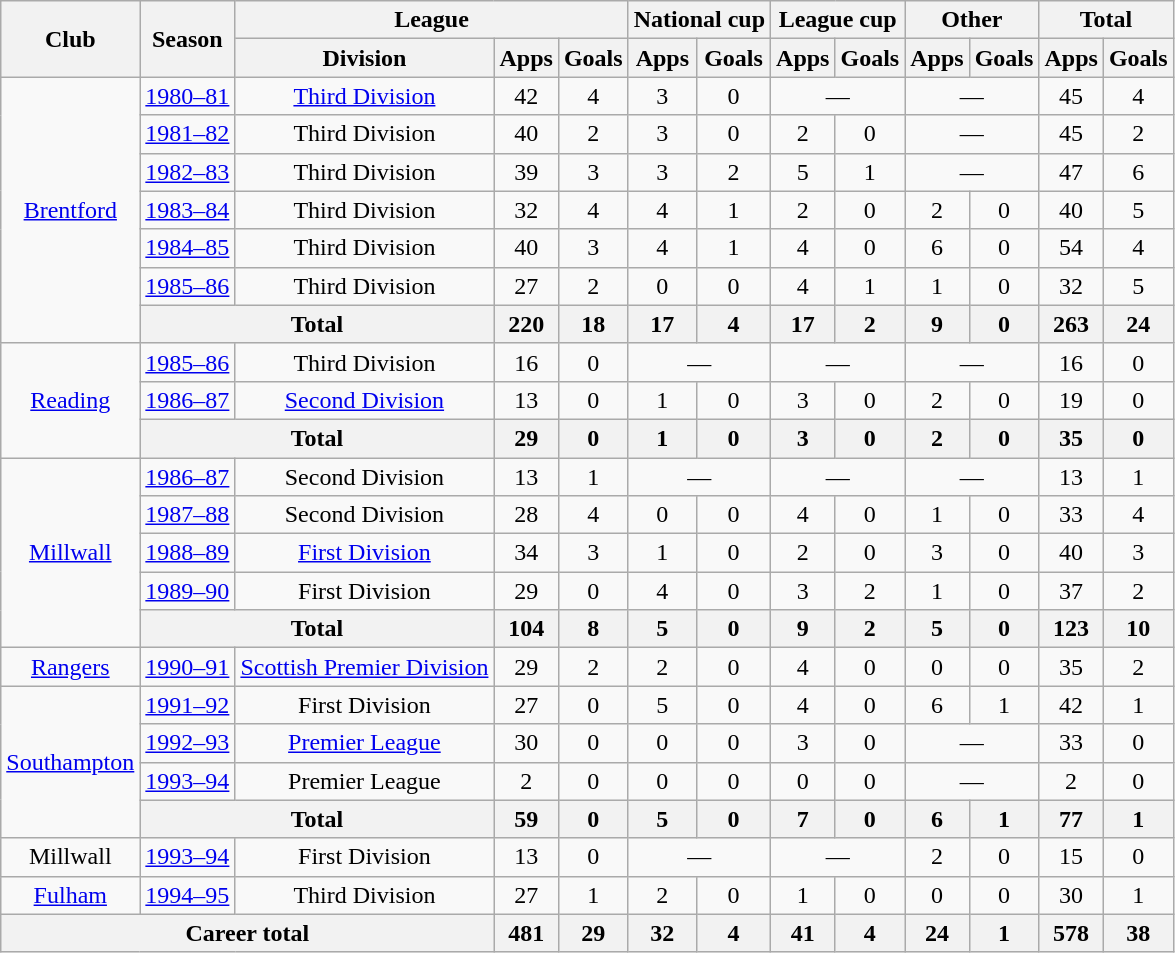<table class="wikitable" style="text-align: center;">
<tr>
<th rowspan="2">Club</th>
<th rowspan="2">Season</th>
<th colspan="3">League</th>
<th colspan="2">National cup</th>
<th colspan="2">League cup</th>
<th colspan="2">Other</th>
<th colspan="2">Total</th>
</tr>
<tr>
<th>Division</th>
<th>Apps</th>
<th>Goals</th>
<th>Apps</th>
<th>Goals</th>
<th>Apps</th>
<th>Goals</th>
<th>Apps</th>
<th>Goals</th>
<th>Apps</th>
<th>Goals</th>
</tr>
<tr>
<td rowspan="7"><a href='#'>Brentford</a></td>
<td><a href='#'>1980–81</a></td>
<td><a href='#'>Third Division</a></td>
<td>42</td>
<td>4</td>
<td>3</td>
<td>0</td>
<td colspan="2">—</td>
<td colspan="2">—</td>
<td>45</td>
<td>4</td>
</tr>
<tr>
<td><a href='#'>1981–82</a></td>
<td>Third Division</td>
<td>40</td>
<td>2</td>
<td>3</td>
<td>0</td>
<td>2</td>
<td>0</td>
<td colspan="2">—</td>
<td>45</td>
<td>2</td>
</tr>
<tr>
<td><a href='#'>1982–83</a></td>
<td>Third Division</td>
<td>39</td>
<td>3</td>
<td>3</td>
<td>2</td>
<td>5</td>
<td>1</td>
<td colspan="2">—</td>
<td>47</td>
<td>6</td>
</tr>
<tr>
<td><a href='#'>1983–84</a></td>
<td>Third Division</td>
<td>32</td>
<td>4</td>
<td>4</td>
<td>1</td>
<td>2</td>
<td>0</td>
<td>2</td>
<td>0</td>
<td>40</td>
<td>5</td>
</tr>
<tr>
<td><a href='#'>1984–85</a></td>
<td>Third Division</td>
<td>40</td>
<td>3</td>
<td>4</td>
<td>1</td>
<td>4</td>
<td>0</td>
<td>6</td>
<td>0</td>
<td>54</td>
<td>4</td>
</tr>
<tr>
<td><a href='#'>1985–86</a></td>
<td>Third Division</td>
<td>27</td>
<td>2</td>
<td>0</td>
<td>0</td>
<td>4</td>
<td>1</td>
<td>1</td>
<td>0</td>
<td>32</td>
<td>5</td>
</tr>
<tr>
<th colspan="2">Total</th>
<th>220</th>
<th>18</th>
<th>17</th>
<th>4</th>
<th>17</th>
<th>2</th>
<th>9</th>
<th>0</th>
<th>263</th>
<th>24</th>
</tr>
<tr>
<td rowspan="3"><a href='#'>Reading</a></td>
<td><a href='#'>1985–86</a></td>
<td>Third Division</td>
<td>16</td>
<td>0</td>
<td colspan="2">—</td>
<td colspan="2">—</td>
<td colspan="2">—</td>
<td>16</td>
<td>0</td>
</tr>
<tr>
<td><a href='#'>1986–87</a></td>
<td><a href='#'>Second Division</a></td>
<td>13</td>
<td>0</td>
<td>1</td>
<td>0</td>
<td>3</td>
<td>0</td>
<td>2</td>
<td>0</td>
<td>19</td>
<td>0</td>
</tr>
<tr>
<th colspan="2">Total</th>
<th>29</th>
<th>0</th>
<th>1</th>
<th>0</th>
<th>3</th>
<th>0</th>
<th>2</th>
<th>0</th>
<th>35</th>
<th>0</th>
</tr>
<tr>
<td rowspan="5"><a href='#'>Millwall</a></td>
<td><a href='#'>1986–87</a></td>
<td>Second Division</td>
<td>13</td>
<td>1</td>
<td colspan="2">—</td>
<td colspan="2">—</td>
<td colspan="2">—</td>
<td>13</td>
<td>1</td>
</tr>
<tr>
<td><a href='#'>1987–88</a></td>
<td>Second Division</td>
<td>28</td>
<td>4</td>
<td>0</td>
<td>0</td>
<td>4</td>
<td>0</td>
<td>1</td>
<td>0</td>
<td>33</td>
<td>4</td>
</tr>
<tr>
<td><a href='#'>1988–89</a></td>
<td><a href='#'>First Division</a></td>
<td>34</td>
<td>3</td>
<td>1</td>
<td>0</td>
<td>2</td>
<td>0</td>
<td>3</td>
<td>0</td>
<td>40</td>
<td>3</td>
</tr>
<tr>
<td><a href='#'>1989–90</a></td>
<td>First Division</td>
<td>29</td>
<td>0</td>
<td>4</td>
<td>0</td>
<td>3</td>
<td>2</td>
<td>1</td>
<td>0</td>
<td>37</td>
<td>2</td>
</tr>
<tr>
<th colspan="2">Total</th>
<th>104</th>
<th>8</th>
<th>5</th>
<th>0</th>
<th>9</th>
<th>2</th>
<th>5</th>
<th>0</th>
<th>123</th>
<th>10</th>
</tr>
<tr>
<td><a href='#'>Rangers</a></td>
<td><a href='#'>1990–91</a></td>
<td><a href='#'>Scottish Premier Division</a></td>
<td>29</td>
<td>2</td>
<td>2</td>
<td>0</td>
<td>4</td>
<td>0</td>
<td>0</td>
<td>0</td>
<td>35</td>
<td>2</td>
</tr>
<tr>
<td rowspan="4"><a href='#'>Southampton</a></td>
<td><a href='#'>1991–92</a></td>
<td>First Division</td>
<td>27</td>
<td>0</td>
<td>5</td>
<td>0</td>
<td>4</td>
<td>0</td>
<td>6</td>
<td>1</td>
<td>42</td>
<td>1</td>
</tr>
<tr>
<td><a href='#'>1992–93</a></td>
<td><a href='#'>Premier League</a></td>
<td>30</td>
<td>0</td>
<td>0</td>
<td>0</td>
<td>3</td>
<td>0</td>
<td colspan="2">—</td>
<td>33</td>
<td>0</td>
</tr>
<tr>
<td><a href='#'>1993–94</a></td>
<td>Premier League</td>
<td>2</td>
<td>0</td>
<td>0</td>
<td>0</td>
<td>0</td>
<td>0</td>
<td colspan="2">—</td>
<td>2</td>
<td>0</td>
</tr>
<tr>
<th colspan="2">Total</th>
<th>59</th>
<th>0</th>
<th>5</th>
<th>0</th>
<th>7</th>
<th>0</th>
<th>6</th>
<th>1</th>
<th>77</th>
<th>1</th>
</tr>
<tr>
<td>Millwall</td>
<td><a href='#'>1993–94</a></td>
<td>First Division</td>
<td>13</td>
<td>0</td>
<td colspan="2">—</td>
<td colspan="2">—</td>
<td>2</td>
<td>0</td>
<td>15</td>
<td>0</td>
</tr>
<tr>
<td><a href='#'>Fulham</a></td>
<td><a href='#'>1994–95</a></td>
<td>Third Division</td>
<td>27</td>
<td>1</td>
<td>2</td>
<td>0</td>
<td>1</td>
<td>0</td>
<td>0</td>
<td>0</td>
<td>30</td>
<td>1</td>
</tr>
<tr>
<th colspan="3">Career total</th>
<th>481</th>
<th>29</th>
<th>32</th>
<th>4</th>
<th>41</th>
<th>4</th>
<th>24</th>
<th>1</th>
<th>578</th>
<th>38</th>
</tr>
</table>
